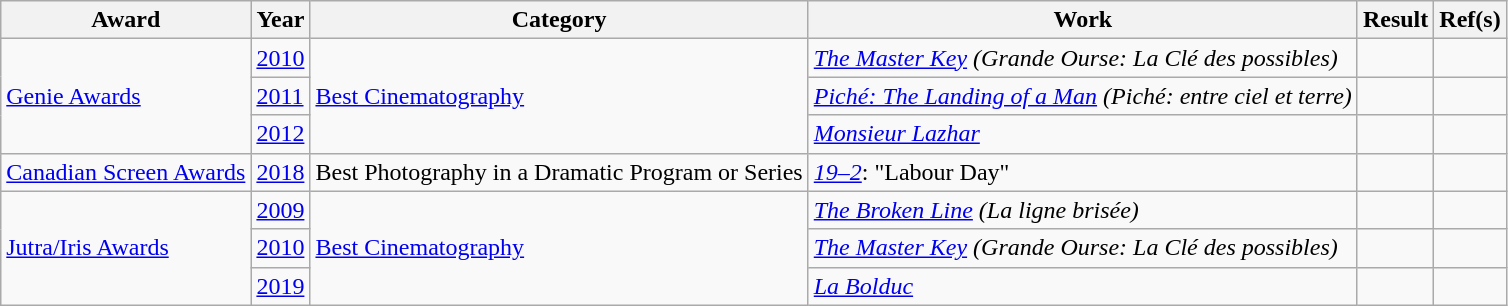<table class="wikitable plainrowheaders sortable">
<tr>
<th>Award</th>
<th>Year</th>
<th>Category</th>
<th>Work</th>
<th>Result</th>
<th>Ref(s)</th>
</tr>
<tr>
<td rowspan=3><a href='#'>Genie Awards</a></td>
<td><a href='#'>2010</a></td>
<td rowspan=3><a href='#'>Best Cinematography</a></td>
<td><em><a href='#'>The Master Key</a> (Grande Ourse: La Clé des possibles)</em></td>
<td></td>
<td></td>
</tr>
<tr>
<td><a href='#'>2011</a></td>
<td><em><a href='#'>Piché: The Landing of a Man</a> (Piché: entre ciel et terre)</em></td>
<td></td>
<td></td>
</tr>
<tr>
<td><a href='#'>2012</a></td>
<td><em><a href='#'>Monsieur Lazhar</a></em></td>
<td></td>
<td></td>
</tr>
<tr>
<td><a href='#'>Canadian Screen Awards</a></td>
<td><a href='#'>2018</a></td>
<td>Best Photography in a Dramatic Program or Series</td>
<td><em><a href='#'>19–2</a></em>: "Labour Day"</td>
<td></td>
<td></td>
</tr>
<tr>
<td rowspan=3><a href='#'>Jutra/Iris Awards</a></td>
<td><a href='#'>2009</a></td>
<td rowspan=3><a href='#'>Best Cinematography</a></td>
<td><em><a href='#'>The Broken Line</a> (La ligne brisée)</em></td>
<td></td>
<td></td>
</tr>
<tr>
<td><a href='#'>2010</a></td>
<td><em><a href='#'>The Master Key</a> (Grande Ourse: La Clé des possibles)</em></td>
<td></td>
<td></td>
</tr>
<tr>
<td><a href='#'>2019</a></td>
<td><em><a href='#'>La Bolduc</a></em></td>
<td></td>
<td></td>
</tr>
</table>
